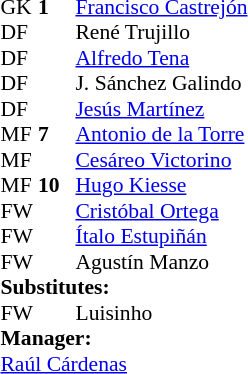<table cellspacing="0" cellpadding="0" style="font-size:90%; margin:0.2em auto;">
<tr>
<th width="25"></th>
<th width="25"></th>
</tr>
<tr>
<td>GK</td>
<td><strong>1</strong></td>
<td> <a href='#'>Francisco Castrejón</a></td>
</tr>
<tr>
<td>DF</td>
<td></td>
<td> René Trujillo</td>
</tr>
<tr>
<td>DF</td>
<td></td>
<td> <a href='#'>Alfredo Tena</a></td>
</tr>
<tr>
<td>DF</td>
<td></td>
<td> J. Sánchez Galindo</td>
</tr>
<tr>
<td>DF</td>
<td></td>
<td> <a href='#'>Jesús Martínez</a></td>
</tr>
<tr>
<td>MF</td>
<td><strong>7</strong></td>
<td> <a href='#'>Antonio de la Torre</a></td>
</tr>
<tr>
<td>MF</td>
<td></td>
<td> <a href='#'>Cesáreo Victorino</a></td>
</tr>
<tr>
<td>MF</td>
<td><strong>10</strong></td>
<td> <a href='#'>Hugo Kiesse</a></td>
</tr>
<tr>
<td>FW</td>
<td></td>
<td> <a href='#'>Cristóbal Ortega</a></td>
</tr>
<tr>
<td>FW</td>
<td></td>
<td> <a href='#'>Ítalo Estupiñán</a></td>
</tr>
<tr>
<td>FW</td>
<td></td>
<td> Agustín Manzo</td>
<td></td>
<td></td>
</tr>
<tr>
<td colspan=3><strong>Substitutes:</strong></td>
</tr>
<tr>
<td>FW</td>
<td></td>
<td> Luisinho</td>
<td></td>
<td></td>
</tr>
<tr>
<td colspan=3><strong>Manager:</strong></td>
</tr>
<tr>
<td colspan=4> <a href='#'>Raúl Cárdenas</a></td>
</tr>
</table>
